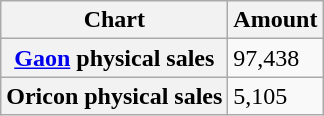<table class="wikitable plainrowheaders">
<tr>
<th scope="col">Chart</th>
<th scope="col">Amount</th>
</tr>
<tr>
<th scope="row"><a href='#'>Gaon</a> physical sales</th>
<td>97,438</td>
</tr>
<tr>
<th scope="row">Oricon physical sales</th>
<td>5,105 </td>
</tr>
</table>
